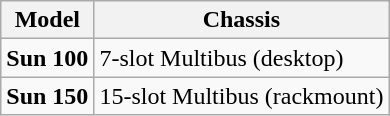<table class="wikitable">
<tr>
<th>Model</th>
<th>Chassis</th>
</tr>
<tr>
<td><strong>Sun 100</strong></td>
<td>7-slot Multibus (desktop)</td>
</tr>
<tr>
<td><strong>Sun 150</strong></td>
<td>15-slot Multibus (rackmount)</td>
</tr>
</table>
